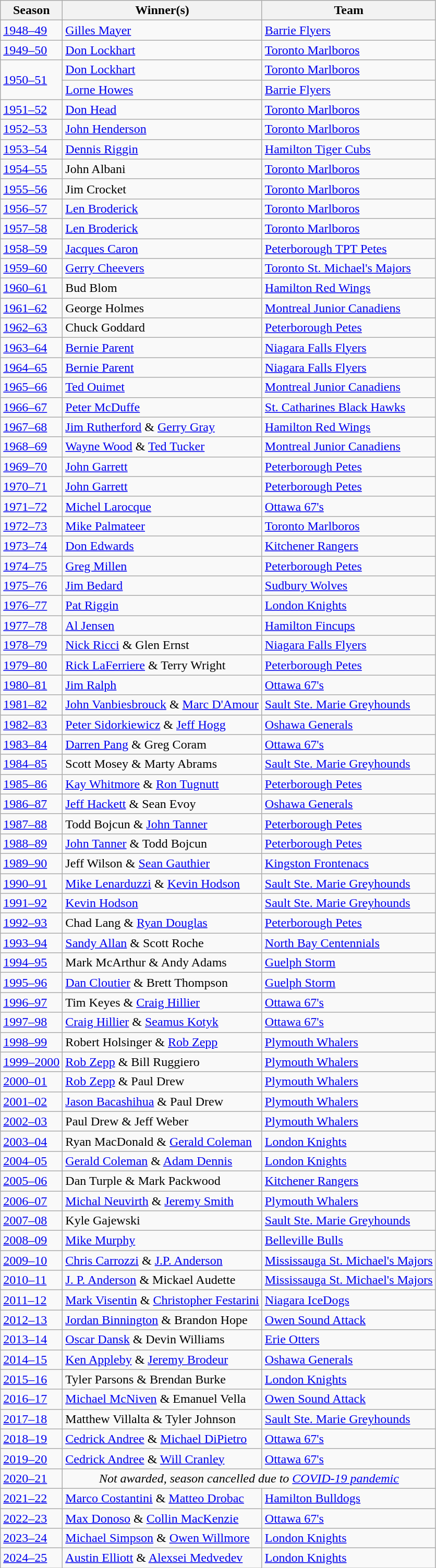<table class="wikitable sortable">
<tr>
<th>Season</th>
<th>Winner(s)</th>
<th>Team</th>
</tr>
<tr>
<td><a href='#'>1948–49</a></td>
<td><a href='#'>Gilles Mayer</a></td>
<td><a href='#'>Barrie Flyers</a></td>
</tr>
<tr>
<td><a href='#'>1949–50</a></td>
<td><a href='#'>Don Lockhart</a></td>
<td><a href='#'>Toronto Marlboros</a></td>
</tr>
<tr>
<td rowspan="2"><a href='#'>1950–51</a></td>
<td><a href='#'>Don Lockhart</a></td>
<td><a href='#'>Toronto Marlboros</a></td>
</tr>
<tr>
<td><a href='#'>Lorne Howes</a></td>
<td><a href='#'>Barrie Flyers</a></td>
</tr>
<tr>
<td><a href='#'>1951–52</a></td>
<td><a href='#'>Don Head</a></td>
<td><a href='#'>Toronto Marlboros</a></td>
</tr>
<tr>
<td><a href='#'>1952–53</a></td>
<td><a href='#'>John Henderson</a></td>
<td><a href='#'>Toronto Marlboros</a></td>
</tr>
<tr>
<td><a href='#'>1953–54</a></td>
<td><a href='#'>Dennis Riggin</a></td>
<td><a href='#'>Hamilton Tiger Cubs</a></td>
</tr>
<tr>
<td><a href='#'>1954–55</a></td>
<td>John Albani</td>
<td><a href='#'>Toronto Marlboros</a></td>
</tr>
<tr>
<td><a href='#'>1955–56</a></td>
<td>Jim Crocket</td>
<td><a href='#'>Toronto Marlboros</a></td>
</tr>
<tr>
<td><a href='#'>1956–57</a></td>
<td><a href='#'>Len Broderick</a></td>
<td><a href='#'>Toronto Marlboros</a></td>
</tr>
<tr>
<td><a href='#'>1957–58</a></td>
<td><a href='#'>Len Broderick</a></td>
<td><a href='#'>Toronto Marlboros</a></td>
</tr>
<tr>
<td><a href='#'>1958–59</a></td>
<td><a href='#'>Jacques Caron</a></td>
<td><a href='#'>Peterborough TPT Petes</a></td>
</tr>
<tr>
<td><a href='#'>1959–60</a></td>
<td><a href='#'>Gerry Cheevers</a></td>
<td><a href='#'>Toronto St. Michael's Majors</a></td>
</tr>
<tr>
<td><a href='#'>1960–61</a></td>
<td>Bud Blom</td>
<td><a href='#'>Hamilton Red Wings</a></td>
</tr>
<tr>
<td><a href='#'>1961–62</a></td>
<td>George Holmes</td>
<td><a href='#'>Montreal Junior Canadiens</a></td>
</tr>
<tr>
<td><a href='#'>1962–63</a></td>
<td>Chuck Goddard</td>
<td><a href='#'>Peterborough Petes</a></td>
</tr>
<tr>
<td><a href='#'>1963–64</a></td>
<td><a href='#'>Bernie Parent</a></td>
<td><a href='#'>Niagara Falls Flyers</a></td>
</tr>
<tr>
<td><a href='#'>1964–65</a></td>
<td><a href='#'>Bernie Parent</a></td>
<td><a href='#'>Niagara Falls Flyers</a></td>
</tr>
<tr>
<td><a href='#'>1965–66</a></td>
<td><a href='#'>Ted Ouimet</a></td>
<td><a href='#'>Montreal Junior Canadiens</a></td>
</tr>
<tr>
<td><a href='#'>1966–67</a></td>
<td><a href='#'>Peter McDuffe</a></td>
<td><a href='#'>St. Catharines Black Hawks</a></td>
</tr>
<tr>
<td><a href='#'>1967–68</a></td>
<td><a href='#'>Jim Rutherford</a> & <a href='#'>Gerry Gray</a></td>
<td><a href='#'>Hamilton Red Wings</a></td>
</tr>
<tr>
<td><a href='#'>1968–69</a></td>
<td><a href='#'>Wayne Wood</a> & <a href='#'>Ted Tucker</a></td>
<td><a href='#'>Montreal Junior Canadiens</a></td>
</tr>
<tr>
<td><a href='#'>1969–70</a></td>
<td><a href='#'>John Garrett</a></td>
<td><a href='#'>Peterborough Petes</a></td>
</tr>
<tr>
<td><a href='#'>1970–71</a></td>
<td><a href='#'>John Garrett</a></td>
<td><a href='#'>Peterborough Petes</a></td>
</tr>
<tr>
<td><a href='#'>1971–72</a></td>
<td><a href='#'>Michel Larocque</a></td>
<td><a href='#'>Ottawa 67's</a></td>
</tr>
<tr>
<td><a href='#'>1972–73</a></td>
<td><a href='#'>Mike Palmateer</a></td>
<td><a href='#'>Toronto Marlboros</a></td>
</tr>
<tr>
<td><a href='#'>1973–74</a></td>
<td><a href='#'>Don Edwards</a></td>
<td><a href='#'>Kitchener Rangers</a></td>
</tr>
<tr>
<td><a href='#'>1974–75</a></td>
<td><a href='#'>Greg Millen</a></td>
<td><a href='#'>Peterborough Petes</a></td>
</tr>
<tr>
<td><a href='#'>1975–76</a></td>
<td><a href='#'>Jim Bedard</a></td>
<td><a href='#'>Sudbury Wolves</a></td>
</tr>
<tr>
<td><a href='#'>1976–77</a></td>
<td><a href='#'>Pat Riggin</a></td>
<td><a href='#'>London Knights</a></td>
</tr>
<tr>
<td><a href='#'>1977–78</a></td>
<td><a href='#'>Al Jensen</a></td>
<td><a href='#'>Hamilton Fincups</a></td>
</tr>
<tr>
<td><a href='#'>1978–79</a></td>
<td><a href='#'>Nick Ricci</a> & Glen Ernst</td>
<td><a href='#'>Niagara Falls Flyers</a></td>
</tr>
<tr>
<td><a href='#'>1979–80</a></td>
<td><a href='#'>Rick LaFerriere</a> & Terry Wright</td>
<td><a href='#'>Peterborough Petes</a></td>
</tr>
<tr>
<td><a href='#'>1980–81</a></td>
<td><a href='#'>Jim Ralph</a></td>
<td><a href='#'>Ottawa 67's</a></td>
</tr>
<tr>
<td><a href='#'>1981–82</a></td>
<td><a href='#'>John Vanbiesbrouck</a> & <a href='#'>Marc D'Amour</a></td>
<td><a href='#'>Sault Ste. Marie Greyhounds</a></td>
</tr>
<tr>
<td><a href='#'>1982–83</a></td>
<td><a href='#'>Peter Sidorkiewicz</a> & <a href='#'>Jeff Hogg</a></td>
<td><a href='#'>Oshawa Generals</a></td>
</tr>
<tr>
<td><a href='#'>1983–84</a></td>
<td><a href='#'>Darren Pang</a> & Greg Coram</td>
<td><a href='#'>Ottawa 67's</a></td>
</tr>
<tr>
<td><a href='#'>1984–85</a></td>
<td>Scott Mosey & Marty Abrams</td>
<td><a href='#'>Sault Ste. Marie Greyhounds</a></td>
</tr>
<tr>
<td><a href='#'>1985–86</a></td>
<td><a href='#'>Kay Whitmore</a> & <a href='#'>Ron Tugnutt</a></td>
<td><a href='#'>Peterborough Petes</a></td>
</tr>
<tr>
<td><a href='#'>1986–87</a></td>
<td><a href='#'>Jeff Hackett</a> & Sean Evoy</td>
<td><a href='#'>Oshawa Generals</a></td>
</tr>
<tr>
<td><a href='#'>1987–88</a></td>
<td>Todd Bojcun & <a href='#'>John Tanner</a></td>
<td><a href='#'>Peterborough Petes</a></td>
</tr>
<tr>
<td><a href='#'>1988–89</a></td>
<td><a href='#'>John Tanner</a> & Todd Bojcun</td>
<td><a href='#'>Peterborough Petes</a></td>
</tr>
<tr>
<td><a href='#'>1989–90</a></td>
<td>Jeff Wilson & <a href='#'>Sean Gauthier</a></td>
<td><a href='#'>Kingston Frontenacs</a></td>
</tr>
<tr>
<td><a href='#'>1990–91</a></td>
<td><a href='#'>Mike Lenarduzzi</a> & <a href='#'>Kevin Hodson</a></td>
<td><a href='#'>Sault Ste. Marie Greyhounds</a></td>
</tr>
<tr>
<td><a href='#'>1991–92</a></td>
<td><a href='#'>Kevin Hodson</a></td>
<td><a href='#'>Sault Ste. Marie Greyhounds</a></td>
</tr>
<tr>
<td><a href='#'>1992–93</a></td>
<td>Chad Lang & <a href='#'>Ryan Douglas</a></td>
<td><a href='#'>Peterborough Petes</a></td>
</tr>
<tr>
<td><a href='#'>1993–94</a></td>
<td><a href='#'>Sandy Allan</a> & Scott Roche</td>
<td><a href='#'>North Bay Centennials</a></td>
</tr>
<tr>
<td><a href='#'>1994–95</a></td>
<td>Mark McArthur & Andy Adams</td>
<td><a href='#'>Guelph Storm</a></td>
</tr>
<tr>
<td><a href='#'>1995–96</a></td>
<td><a href='#'>Dan Cloutier</a> & Brett Thompson</td>
<td><a href='#'>Guelph Storm</a></td>
</tr>
<tr>
<td><a href='#'>1996–97</a></td>
<td>Tim Keyes & <a href='#'>Craig Hillier</a></td>
<td><a href='#'>Ottawa 67's</a></td>
</tr>
<tr>
<td><a href='#'>1997–98</a></td>
<td><a href='#'>Craig Hillier</a> & <a href='#'>Seamus Kotyk</a></td>
<td><a href='#'>Ottawa 67's</a></td>
</tr>
<tr>
<td><a href='#'>1998–99</a></td>
<td>Robert Holsinger & <a href='#'>Rob Zepp</a></td>
<td><a href='#'>Plymouth Whalers</a></td>
</tr>
<tr>
<td><a href='#'>1999–2000</a></td>
<td><a href='#'>Rob Zepp</a> & Bill Ruggiero</td>
<td><a href='#'>Plymouth Whalers</a></td>
</tr>
<tr>
<td><a href='#'>2000–01</a></td>
<td><a href='#'>Rob Zepp</a> & Paul Drew</td>
<td><a href='#'>Plymouth Whalers</a></td>
</tr>
<tr>
<td><a href='#'>2001–02</a></td>
<td><a href='#'>Jason Bacashihua</a> & Paul Drew</td>
<td><a href='#'>Plymouth Whalers</a></td>
</tr>
<tr>
<td><a href='#'>2002–03</a></td>
<td>Paul Drew & Jeff Weber</td>
<td><a href='#'>Plymouth Whalers</a></td>
</tr>
<tr>
<td><a href='#'>2003–04</a></td>
<td>Ryan MacDonald & <a href='#'>Gerald Coleman</a></td>
<td><a href='#'>London Knights</a></td>
</tr>
<tr>
<td><a href='#'>2004–05</a></td>
<td><a href='#'>Gerald Coleman</a> & <a href='#'>Adam Dennis</a></td>
<td><a href='#'>London Knights</a></td>
</tr>
<tr>
<td><a href='#'>2005–06</a></td>
<td>Dan Turple & Mark Packwood</td>
<td><a href='#'>Kitchener Rangers</a></td>
</tr>
<tr>
<td><a href='#'>2006–07</a></td>
<td><a href='#'>Michal Neuvirth</a> & <a href='#'>Jeremy Smith</a></td>
<td><a href='#'>Plymouth Whalers</a></td>
</tr>
<tr>
<td><a href='#'>2007–08</a></td>
<td>Kyle Gajewski</td>
<td><a href='#'>Sault Ste. Marie Greyhounds</a></td>
</tr>
<tr>
<td><a href='#'>2008–09</a></td>
<td><a href='#'>Mike Murphy</a></td>
<td><a href='#'>Belleville Bulls</a></td>
</tr>
<tr>
<td><a href='#'>2009–10</a></td>
<td><a href='#'>Chris Carrozzi</a> & <a href='#'>J.P. Anderson</a></td>
<td><a href='#'>Mississauga St. Michael's Majors</a></td>
</tr>
<tr>
<td><a href='#'>2010–11</a></td>
<td><a href='#'>J. P. Anderson</a> & Mickael Audette</td>
<td><a href='#'>Mississauga St. Michael's Majors</a></td>
</tr>
<tr>
<td><a href='#'>2011–12</a></td>
<td><a href='#'>Mark Visentin</a> & <a href='#'>Christopher Festarini</a></td>
<td><a href='#'>Niagara IceDogs</a></td>
</tr>
<tr>
<td><a href='#'>2012–13</a></td>
<td><a href='#'>Jordan Binnington</a> & Brandon Hope</td>
<td><a href='#'>Owen Sound Attack</a></td>
</tr>
<tr>
<td><a href='#'>2013–14</a></td>
<td><a href='#'>Oscar Dansk</a> & Devin Williams</td>
<td><a href='#'>Erie Otters</a></td>
</tr>
<tr>
<td><a href='#'>2014–15</a></td>
<td><a href='#'>Ken Appleby</a> & <a href='#'>Jeremy Brodeur</a></td>
<td><a href='#'>Oshawa Generals</a></td>
</tr>
<tr>
<td><a href='#'>2015–16</a></td>
<td>Tyler Parsons & Brendan Burke</td>
<td><a href='#'>London Knights</a></td>
</tr>
<tr>
<td><a href='#'>2016–17</a></td>
<td><a href='#'>Michael McNiven</a> & Emanuel Vella</td>
<td><a href='#'>Owen Sound Attack</a></td>
</tr>
<tr>
<td><a href='#'>2017–18</a></td>
<td>Matthew Villalta & Tyler Johnson</td>
<td><a href='#'>Sault Ste.  Marie Greyhounds</a></td>
</tr>
<tr>
<td><a href='#'>2018–19</a></td>
<td><a href='#'>Cedrick Andree</a> & <a href='#'>Michael DiPietro</a></td>
<td><a href='#'>Ottawa 67's</a></td>
</tr>
<tr>
<td><a href='#'>2019–20</a></td>
<td><a href='#'>Cedrick Andree</a> & <a href='#'>Will Cranley</a></td>
<td><a href='#'>Ottawa 67's</a></td>
</tr>
<tr>
<td><a href='#'>2020–21</a></td>
<td colspan=2 align=center><em>Not awarded, season cancelled due to <a href='#'>COVID-19 pandemic</a></em></td>
</tr>
<tr>
<td><a href='#'>2021–22</a></td>
<td><a href='#'>Marco Costantini</a> & <a href='#'>Matteo Drobac</a></td>
<td><a href='#'>Hamilton Bulldogs</a></td>
</tr>
<tr>
<td><a href='#'>2022–23</a></td>
<td><a href='#'>Max Donoso</a> & <a href='#'>Collin MacKenzie</a></td>
<td><a href='#'>Ottawa 67's</a></td>
</tr>
<tr>
<td><a href='#'>2023–24</a></td>
<td><a href='#'>Michael Simpson</a> & <a href='#'>Owen Willmore</a></td>
<td><a href='#'>London Knights</a></td>
</tr>
<tr>
<td><a href='#'>2024–25</a></td>
<td><a href='#'>Austin Elliott</a> & <a href='#'>Alexsei Medvedev</a></td>
<td><a href='#'>London Knights</a></td>
</tr>
</table>
